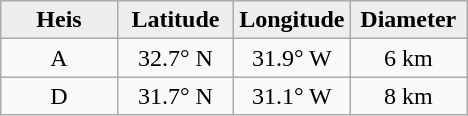<table class="wikitable">
<tr>
<th width="25%" style="background:#eeeeee;">Heis</th>
<th width="25%" style="background:#eeeeee;">Latitude</th>
<th width="25%" style="background:#eeeeee;">Longitude</th>
<th width="25%" style="background:#eeeeee;">Diameter</th>
</tr>
<tr>
<td align="center">A</td>
<td align="center">32.7° N</td>
<td align="center">31.9° W</td>
<td align="center">6 km</td>
</tr>
<tr>
<td align="center">D</td>
<td align="center">31.7° N</td>
<td align="center">31.1° W</td>
<td align="center">8 km</td>
</tr>
</table>
